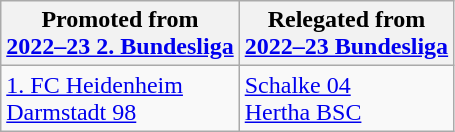<table class="wikitable">
<tr>
<th>Promoted from<br><a href='#'>2022–23 2. Bundesliga</a></th>
<th>Relegated from<br><a href='#'>2022–23 Bundesliga</a></th>
</tr>
<tr>
<td><a href='#'>1. FC Heidenheim</a><br><a href='#'>Darmstadt 98</a></td>
<td><a href='#'>Schalke 04</a><br><a href='#'>Hertha BSC</a></td>
</tr>
</table>
